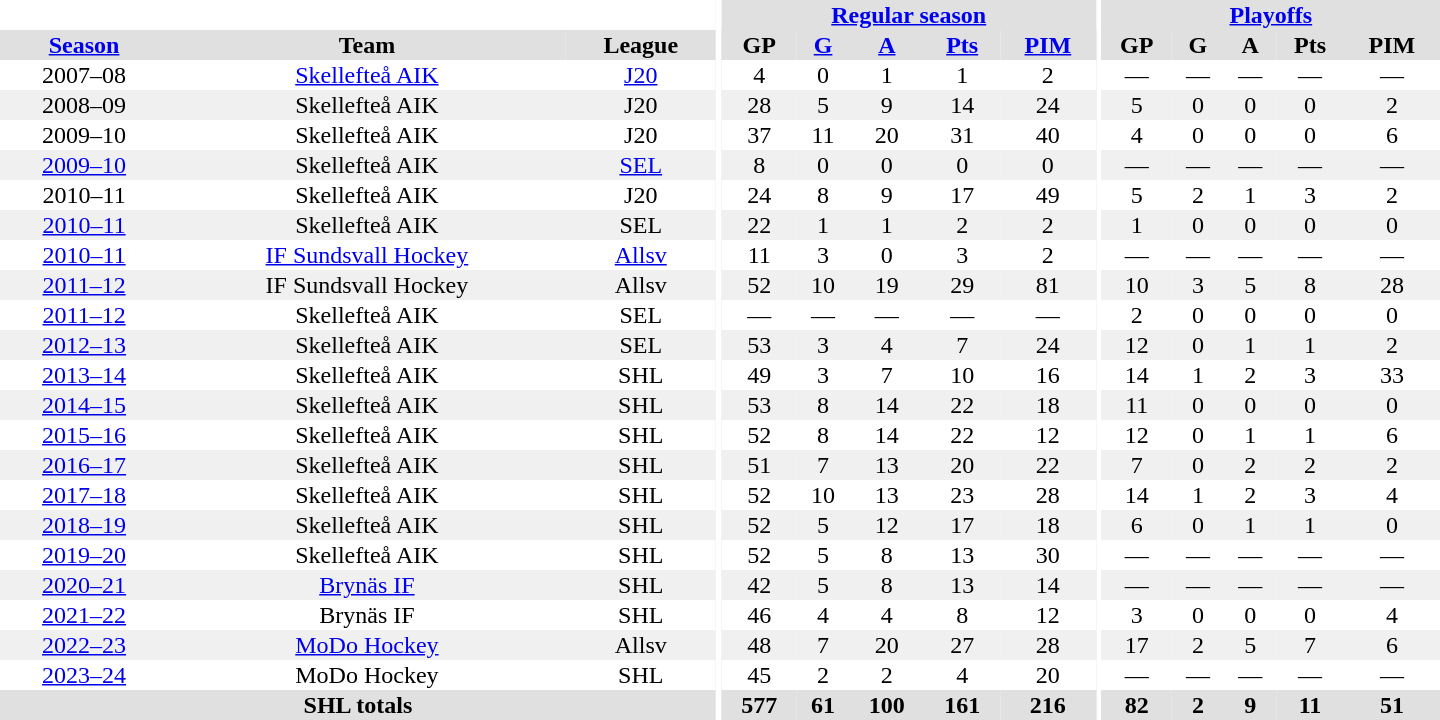<table border="0" cellpadding="1" cellspacing="0" style="text-align:center; width:60em">
<tr bgcolor="#e0e0e0">
<th colspan="3" bgcolor="#ffffff"></th>
<th rowspan="99" bgcolor="#ffffff"></th>
<th colspan="5"><a href='#'>Regular season</a></th>
<th rowspan="99" bgcolor="#ffffff"></th>
<th colspan="5"><a href='#'>Playoffs</a></th>
</tr>
<tr bgcolor="#e0e0e0">
<th><a href='#'>Season</a></th>
<th>Team</th>
<th>League</th>
<th>GP</th>
<th><a href='#'>G</a></th>
<th><a href='#'>A</a></th>
<th><a href='#'>Pts</a></th>
<th><a href='#'>PIM</a></th>
<th>GP</th>
<th>G</th>
<th>A</th>
<th>Pts</th>
<th>PIM</th>
</tr>
<tr>
<td>2007–08</td>
<td><a href='#'>Skellefteå AIK</a></td>
<td><a href='#'>J20</a></td>
<td>4</td>
<td>0</td>
<td>1</td>
<td>1</td>
<td>2</td>
<td>—</td>
<td>—</td>
<td>—</td>
<td>—</td>
<td>—</td>
</tr>
<tr ALIGN="center" bgcolor="#f0f0f0">
<td>2008–09</td>
<td>Skellefteå AIK</td>
<td>J20</td>
<td>28</td>
<td>5</td>
<td>9</td>
<td>14</td>
<td>24</td>
<td>5</td>
<td>0</td>
<td>0</td>
<td>0</td>
<td>2</td>
</tr>
<tr ALIGN="center">
<td>2009–10</td>
<td>Skellefteå AIK</td>
<td>J20</td>
<td>37</td>
<td>11</td>
<td>20</td>
<td>31</td>
<td>40</td>
<td>4</td>
<td>0</td>
<td>0</td>
<td>0</td>
<td>6</td>
</tr>
<tr ALIGN="center"  bgcolor="#f0f0f0">
<td><a href='#'>2009–10</a></td>
<td>Skellefteå AIK</td>
<td><a href='#'>SEL</a></td>
<td>8</td>
<td>0</td>
<td>0</td>
<td>0</td>
<td>0</td>
<td>—</td>
<td>—</td>
<td>—</td>
<td>—</td>
<td>—</td>
</tr>
<tr ALIGN="center">
<td>2010–11</td>
<td>Skellefteå AIK</td>
<td>J20</td>
<td>24</td>
<td>8</td>
<td>9</td>
<td>17</td>
<td>49</td>
<td>5</td>
<td>2</td>
<td>1</td>
<td>3</td>
<td>2</td>
</tr>
<tr ALIGN="center"  bgcolor="#f0f0f0">
<td><a href='#'>2010–11</a></td>
<td>Skellefteå AIK</td>
<td>SEL</td>
<td>22</td>
<td>1</td>
<td>1</td>
<td>2</td>
<td>2</td>
<td>1</td>
<td>0</td>
<td>0</td>
<td>0</td>
<td>0</td>
</tr>
<tr ALIGN="center">
<td><a href='#'>2010–11</a></td>
<td><a href='#'>IF Sundsvall Hockey</a></td>
<td><a href='#'>Allsv</a></td>
<td>11</td>
<td>3</td>
<td>0</td>
<td>3</td>
<td>2</td>
<td>—</td>
<td>—</td>
<td>—</td>
<td>—</td>
<td>—</td>
</tr>
<tr ALIGN="center"  bgcolor="#f0f0f0">
<td><a href='#'>2011–12</a></td>
<td>IF Sundsvall Hockey</td>
<td>Allsv</td>
<td>52</td>
<td>10</td>
<td>19</td>
<td>29</td>
<td>81</td>
<td>10</td>
<td>3</td>
<td>5</td>
<td>8</td>
<td>28</td>
</tr>
<tr ALIGN="center">
<td><a href='#'>2011–12</a></td>
<td>Skellefteå AIK</td>
<td>SEL</td>
<td>—</td>
<td>—</td>
<td>—</td>
<td>—</td>
<td>—</td>
<td>2</td>
<td>0</td>
<td>0</td>
<td>0</td>
<td>0</td>
</tr>
<tr ALIGN="center"  bgcolor="#f0f0f0">
<td><a href='#'>2012–13</a></td>
<td>Skellefteå AIK</td>
<td>SEL</td>
<td>53</td>
<td>3</td>
<td>4</td>
<td>7</td>
<td>24</td>
<td>12</td>
<td>0</td>
<td>1</td>
<td>1</td>
<td>2</td>
</tr>
<tr ALIGN="center">
<td><a href='#'>2013–14</a></td>
<td>Skellefteå AIK</td>
<td>SHL</td>
<td>49</td>
<td>3</td>
<td>7</td>
<td>10</td>
<td>16</td>
<td>14</td>
<td>1</td>
<td>2</td>
<td>3</td>
<td>33</td>
</tr>
<tr ALIGN="center"  bgcolor="#f0f0f0">
<td><a href='#'>2014–15</a></td>
<td>Skellefteå AIK</td>
<td>SHL</td>
<td>53</td>
<td>8</td>
<td>14</td>
<td>22</td>
<td>18</td>
<td>11</td>
<td>0</td>
<td>0</td>
<td>0</td>
<td>0</td>
</tr>
<tr ALIGN="center">
<td><a href='#'>2015–16</a></td>
<td>Skellefteå AIK</td>
<td>SHL</td>
<td>52</td>
<td>8</td>
<td>14</td>
<td>22</td>
<td>12</td>
<td>12</td>
<td>0</td>
<td>1</td>
<td>1</td>
<td>6</td>
</tr>
<tr ALIGN="center"  bgcolor="#f0f0f0">
<td><a href='#'>2016–17</a></td>
<td>Skellefteå AIK</td>
<td>SHL</td>
<td>51</td>
<td>7</td>
<td>13</td>
<td>20</td>
<td>22</td>
<td>7</td>
<td>0</td>
<td>2</td>
<td>2</td>
<td>2</td>
</tr>
<tr ALIGN="center">
<td><a href='#'>2017–18</a></td>
<td>Skellefteå AIK</td>
<td>SHL</td>
<td>52</td>
<td>10</td>
<td>13</td>
<td>23</td>
<td>28</td>
<td>14</td>
<td>1</td>
<td>2</td>
<td>3</td>
<td>4</td>
</tr>
<tr ALIGN="center"  bgcolor="#f0f0f0">
<td><a href='#'>2018–19</a></td>
<td>Skellefteå AIK</td>
<td>SHL</td>
<td>52</td>
<td>5</td>
<td>12</td>
<td>17</td>
<td>18</td>
<td>6</td>
<td>0</td>
<td>1</td>
<td>1</td>
<td>0</td>
</tr>
<tr ALIGN="center">
<td><a href='#'>2019–20</a></td>
<td>Skellefteå AIK</td>
<td>SHL</td>
<td>52</td>
<td>5</td>
<td>8</td>
<td>13</td>
<td>30</td>
<td>—</td>
<td>—</td>
<td>—</td>
<td>—</td>
<td>—</td>
</tr>
<tr ALIGN="center"  bgcolor="#f0f0f0">
<td><a href='#'>2020–21</a></td>
<td><a href='#'>Brynäs IF</a></td>
<td>SHL</td>
<td>42</td>
<td>5</td>
<td>8</td>
<td>13</td>
<td>14</td>
<td>—</td>
<td>—</td>
<td>—</td>
<td>—</td>
<td>—</td>
</tr>
<tr ALIGN="center">
<td><a href='#'>2021–22</a></td>
<td>Brynäs IF</td>
<td>SHL</td>
<td>46</td>
<td>4</td>
<td>4</td>
<td>8</td>
<td>12</td>
<td>3</td>
<td>0</td>
<td>0</td>
<td>0</td>
<td>4</td>
</tr>
<tr ALIGN="center"  bgcolor="#f0f0f0">
<td><a href='#'>2022–23</a></td>
<td><a href='#'>MoDo Hockey</a></td>
<td>Allsv</td>
<td>48</td>
<td>7</td>
<td>20</td>
<td>27</td>
<td>28</td>
<td>17</td>
<td>2</td>
<td>5</td>
<td>7</td>
<td>6</td>
</tr>
<tr ALIGN="center">
<td><a href='#'>2023–24</a></td>
<td>MoDo Hockey</td>
<td>SHL</td>
<td>45</td>
<td>2</td>
<td>2</td>
<td>4</td>
<td>20</td>
<td>—</td>
<td>—</td>
<td>—</td>
<td>—</td>
<td>—</td>
</tr>
<tr bgcolor="#e0e0e0">
<th colspan="3">SHL totals</th>
<th>577</th>
<th>61</th>
<th>100</th>
<th>161</th>
<th>216</th>
<th>82</th>
<th>2</th>
<th>9</th>
<th>11</th>
<th>51</th>
</tr>
</table>
